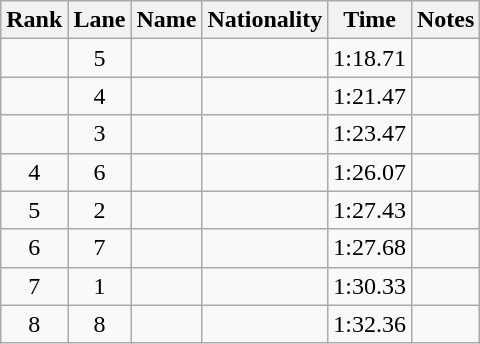<table class="wikitable sortable" style="text-align:center">
<tr>
<th>Rank</th>
<th>Lane</th>
<th>Name</th>
<th>Nationality</th>
<th>Time</th>
<th>Notes</th>
</tr>
<tr>
<td></td>
<td>5</td>
<td align=left></td>
<td align=left></td>
<td>1:18.71</td>
<td><strong></strong></td>
</tr>
<tr>
<td></td>
<td>4</td>
<td align=left></td>
<td align=left></td>
<td>1:21.47</td>
<td></td>
</tr>
<tr>
<td></td>
<td>3</td>
<td align=left></td>
<td align=left></td>
<td>1:23.47</td>
<td></td>
</tr>
<tr>
<td>4</td>
<td>6</td>
<td align=left></td>
<td align=left></td>
<td>1:26.07</td>
<td></td>
</tr>
<tr>
<td>5</td>
<td>2</td>
<td align=left></td>
<td align=left></td>
<td>1:27.43</td>
<td></td>
</tr>
<tr>
<td>6</td>
<td>7</td>
<td align=left></td>
<td align=left></td>
<td>1:27.68</td>
<td></td>
</tr>
<tr>
<td>7</td>
<td>1</td>
<td align=left></td>
<td align=left></td>
<td>1:30.33</td>
<td></td>
</tr>
<tr>
<td>8</td>
<td>8</td>
<td align=left></td>
<td align=left></td>
<td>1:32.36</td>
<td></td>
</tr>
</table>
